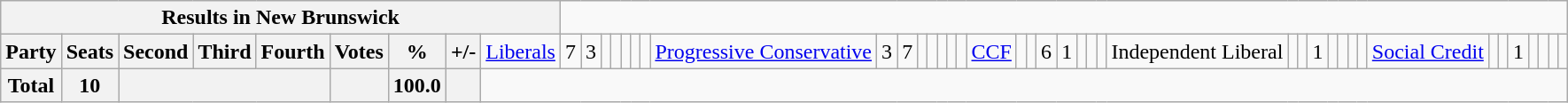<table class="wikitable">
<tr>
<th colspan=10>Results in New Brunswick</th>
</tr>
<tr>
<th colspan=2>Party</th>
<th>Seats</th>
<th>Second</th>
<th>Third</th>
<th>Fourth</th>
<th>Votes</th>
<th>%</th>
<th>+/-<br></th>
<td><a href='#'>Liberals</a></td>
<td align="right">7</td>
<td align="right">3</td>
<td align="right"></td>
<td align="right"></td>
<td align="right"></td>
<td align="right"></td>
<td align="right"><br></td>
<td><a href='#'>Progressive Conservative</a></td>
<td align="right">3</td>
<td align="right">7</td>
<td align="right"></td>
<td align="right"></td>
<td align="right"></td>
<td align="right"></td>
<td align="right"><br></td>
<td><a href='#'>CCF</a></td>
<td align="right"></td>
<td align="right"></td>
<td align="right">6</td>
<td align="right">1</td>
<td align="right"></td>
<td align="right"></td>
<td align="right"><br></td>
<td>Independent Liberal</td>
<td align="right"></td>
<td align="right"></td>
<td align="right">1</td>
<td align="right"></td>
<td align="right"></td>
<td align="right"></td>
<td align="right"><br></td>
<td><a href='#'>Social Credit</a></td>
<td align="right"></td>
<td align="right"></td>
<td align="right">1</td>
<td align="right"></td>
<td align="right"></td>
<td align="right"></td>
<td align="right"></td>
</tr>
<tr>
<th colspan="2">Total</th>
<th>10</th>
<th colspan="3"></th>
<th></th>
<th>100.0</th>
<th></th>
</tr>
</table>
